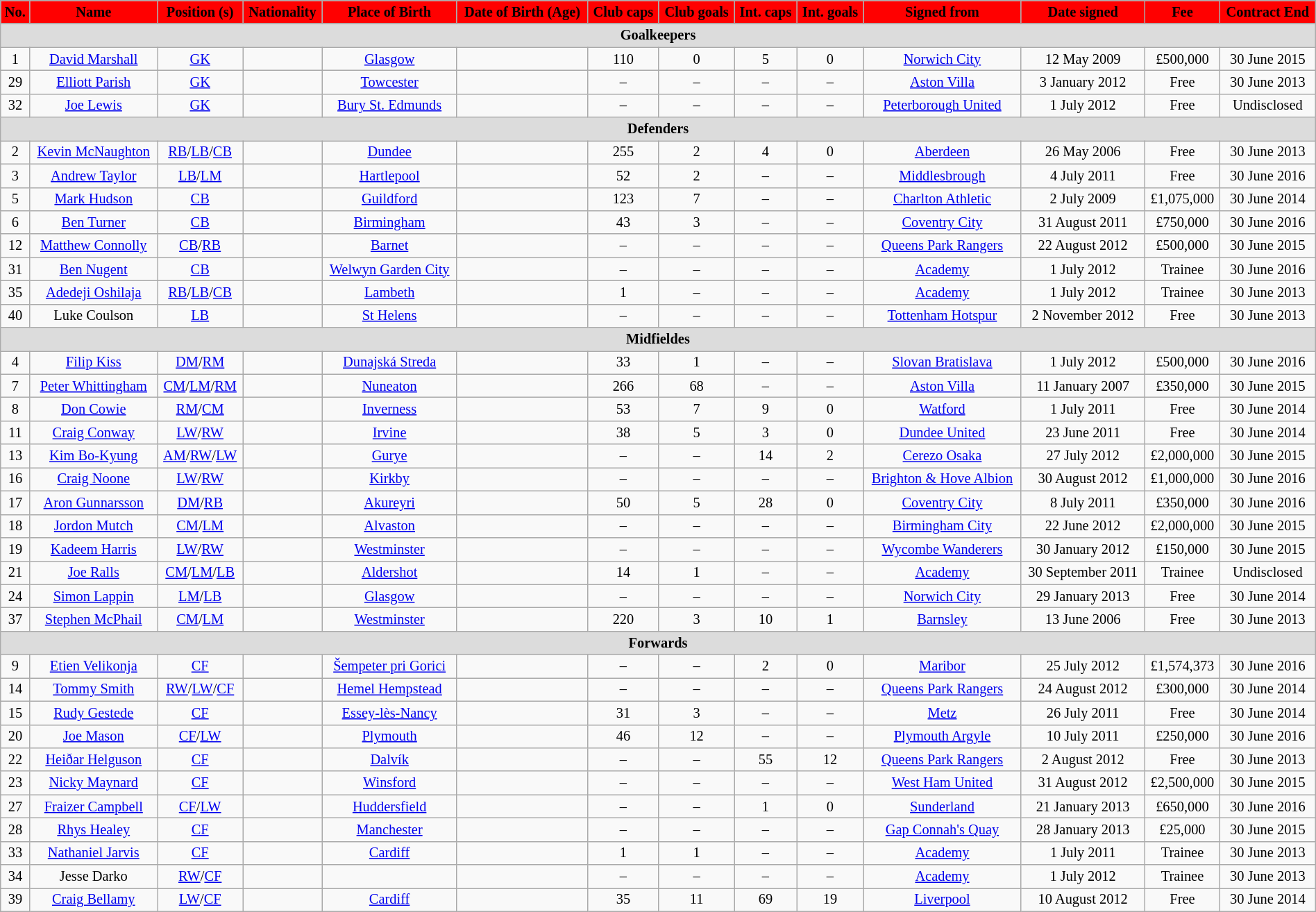<table class="wikitable" style="text-align:center; font-size:85%; width:100%;">
<tr>
<th style="background:#FF0000; color:#000000; text-align:center;">No.</th>
<th style="background:#FF0000; color:#000000; text-align:center;">Name</th>
<th style="background:#FF0000; color:#000000; text-align:center;">Position (s)</th>
<th style="background:#FF0000; color:#000000; text-align:center;">Nationality</th>
<th style="background:#FF0000; color:#000000; text-align:center;">Place of Birth</th>
<th style="background:#FF0000; color:#000000; text-align:center;">Date of Birth (Age)</th>
<th style="background:#FF0000; color:#000000; text-align:center;">Club caps</th>
<th style="background:#FF0000; color:#000000; text-align:center;">Club goals</th>
<th style="background:#FF0000; color:#000000; text-align:center;">Int. caps</th>
<th style="background:#FF0000; color:#000000; text-align:center;">Int. goals</th>
<th style="background:#FF0000; color:#000000; text-align:center;">Signed from</th>
<th style="background:#FF0000; color:#000000; text-align:center;">Date signed</th>
<th style="background:#FF0000; color:#000000; text-align:center;">Fee</th>
<th style="background:#FF0000; color:#000000; text-align:center;">Contract End</th>
</tr>
<tr>
<th colspan="14" style="background:#dcdcdc; text-align:center;">Goalkeepers</th>
</tr>
<tr>
<td>1</td>
<td><a href='#'>David Marshall</a></td>
<td><a href='#'>GK</a></td>
<td></td>
<td><a href='#'>Glasgow</a></td>
<td></td>
<td>110</td>
<td>0</td>
<td>5</td>
<td>0</td>
<td><a href='#'>Norwich City</a></td>
<td>12 May 2009</td>
<td>£500,000</td>
<td>30 June 2015</td>
</tr>
<tr>
<td>29</td>
<td><a href='#'>Elliott Parish</a></td>
<td><a href='#'>GK</a></td>
<td></td>
<td><a href='#'>Towcester</a></td>
<td></td>
<td>–</td>
<td>–</td>
<td>–</td>
<td>–</td>
<td><a href='#'>Aston Villa</a></td>
<td>3 January 2012</td>
<td>Free</td>
<td>30 June 2013</td>
</tr>
<tr>
<td>32</td>
<td><a href='#'>Joe Lewis</a></td>
<td><a href='#'>GK</a></td>
<td></td>
<td><a href='#'>Bury St. Edmunds</a></td>
<td></td>
<td>–</td>
<td>–</td>
<td>–</td>
<td>–</td>
<td><a href='#'>Peterborough United</a></td>
<td>1 July 2012</td>
<td>Free</td>
<td>Undisclosed</td>
</tr>
<tr>
<th colspan="14" style="background:#dcdcdc; text-align:center;">Defenders</th>
</tr>
<tr>
<td>2</td>
<td><a href='#'>Kevin McNaughton</a></td>
<td><a href='#'>RB</a>/<a href='#'>LB</a>/<a href='#'>CB</a></td>
<td></td>
<td><a href='#'>Dundee</a></td>
<td></td>
<td>255</td>
<td>2</td>
<td>4</td>
<td>0</td>
<td><a href='#'>Aberdeen</a></td>
<td>26 May 2006</td>
<td>Free</td>
<td>30 June 2013</td>
</tr>
<tr>
<td>3</td>
<td><a href='#'>Andrew Taylor</a></td>
<td><a href='#'>LB</a>/<a href='#'>LM</a></td>
<td></td>
<td><a href='#'>Hartlepool</a></td>
<td></td>
<td>52</td>
<td>2</td>
<td>–</td>
<td>–</td>
<td><a href='#'>Middlesbrough</a></td>
<td>4 July 2011</td>
<td>Free</td>
<td>30 June 2016</td>
</tr>
<tr>
<td>5</td>
<td><a href='#'>Mark Hudson</a></td>
<td><a href='#'>CB</a></td>
<td></td>
<td><a href='#'>Guildford</a></td>
<td></td>
<td>123</td>
<td>7</td>
<td>–</td>
<td>–</td>
<td><a href='#'>Charlton Athletic</a></td>
<td>2 July 2009</td>
<td>£1,075,000</td>
<td>30 June 2014</td>
</tr>
<tr>
<td>6</td>
<td><a href='#'>Ben Turner</a></td>
<td><a href='#'>CB</a></td>
<td></td>
<td><a href='#'>Birmingham</a></td>
<td></td>
<td>43</td>
<td>3</td>
<td>–</td>
<td>–</td>
<td><a href='#'>Coventry City</a></td>
<td>31 August 2011</td>
<td>£750,000</td>
<td>30 June 2016</td>
</tr>
<tr>
<td>12</td>
<td><a href='#'>Matthew Connolly</a></td>
<td><a href='#'>CB</a>/<a href='#'>RB</a></td>
<td></td>
<td><a href='#'>Barnet</a></td>
<td></td>
<td>–</td>
<td>–</td>
<td>–</td>
<td>–</td>
<td><a href='#'>Queens Park Rangers</a></td>
<td>22 August 2012</td>
<td>£500,000</td>
<td>30 June 2015</td>
</tr>
<tr>
<td>31</td>
<td><a href='#'>Ben Nugent</a></td>
<td><a href='#'>CB</a></td>
<td></td>
<td><a href='#'>Welwyn Garden City</a></td>
<td></td>
<td>–</td>
<td>–</td>
<td>–</td>
<td>–</td>
<td><a href='#'>Academy</a></td>
<td>1 July 2012</td>
<td>Trainee</td>
<td>30 June 2016</td>
</tr>
<tr>
<td>35</td>
<td><a href='#'>Adedeji Oshilaja</a></td>
<td><a href='#'>RB</a>/<a href='#'>LB</a>/<a href='#'>CB</a></td>
<td></td>
<td><a href='#'>Lambeth</a></td>
<td></td>
<td>1</td>
<td>–</td>
<td>–</td>
<td>–</td>
<td><a href='#'>Academy</a></td>
<td>1 July 2012</td>
<td>Trainee</td>
<td>30 June 2013</td>
</tr>
<tr>
<td>40</td>
<td>Luke Coulson</td>
<td><a href='#'>LB</a></td>
<td></td>
<td><a href='#'>St Helens</a></td>
<td></td>
<td>–</td>
<td>–</td>
<td>–</td>
<td>–</td>
<td><a href='#'>Tottenham Hotspur</a></td>
<td>2 November 2012</td>
<td>Free</td>
<td>30 June 2013</td>
</tr>
<tr>
<th colspan="14" style="background:#dcdcdc; text-align:center;">Midfieldes</th>
</tr>
<tr>
<td>4</td>
<td><a href='#'>Filip Kiss</a></td>
<td><a href='#'>DM</a>/<a href='#'>RM</a></td>
<td></td>
<td><a href='#'>Dunajská Streda</a></td>
<td></td>
<td>33</td>
<td>1</td>
<td>–</td>
<td>–</td>
<td><a href='#'>Slovan Bratislava</a></td>
<td>1 July 2012</td>
<td>£500,000</td>
<td>30 June 2016</td>
</tr>
<tr>
<td>7</td>
<td><a href='#'>Peter Whittingham</a></td>
<td><a href='#'>CM</a>/<a href='#'>LM</a>/<a href='#'>RM</a></td>
<td></td>
<td><a href='#'>Nuneaton</a></td>
<td></td>
<td>266</td>
<td>68</td>
<td>–</td>
<td>–</td>
<td><a href='#'>Aston Villa</a></td>
<td>11 January 2007</td>
<td>£350,000</td>
<td>30 June 2015</td>
</tr>
<tr>
<td>8</td>
<td><a href='#'>Don Cowie</a></td>
<td><a href='#'>RM</a>/<a href='#'>CM</a></td>
<td></td>
<td><a href='#'>Inverness</a></td>
<td></td>
<td>53</td>
<td>7</td>
<td>9</td>
<td>0</td>
<td><a href='#'>Watford</a></td>
<td>1 July 2011</td>
<td>Free</td>
<td>30 June 2014</td>
</tr>
<tr>
<td>11</td>
<td><a href='#'>Craig Conway</a></td>
<td><a href='#'>LW</a>/<a href='#'>RW</a></td>
<td></td>
<td><a href='#'>Irvine</a></td>
<td></td>
<td>38</td>
<td>5</td>
<td>3</td>
<td>0</td>
<td><a href='#'>Dundee United</a></td>
<td>23 June 2011</td>
<td>Free</td>
<td>30 June 2014</td>
</tr>
<tr>
<td>13</td>
<td><a href='#'>Kim Bo-Kyung</a></td>
<td><a href='#'>AM</a>/<a href='#'>RW</a>/<a href='#'>LW</a></td>
<td></td>
<td><a href='#'>Gurye</a></td>
<td></td>
<td>–</td>
<td>–</td>
<td>14</td>
<td>2</td>
<td><a href='#'>Cerezo Osaka</a></td>
<td>27 July 2012</td>
<td>£2,000,000</td>
<td>30 June 2015</td>
</tr>
<tr>
<td>16</td>
<td><a href='#'>Craig Noone</a></td>
<td><a href='#'>LW</a>/<a href='#'>RW</a></td>
<td></td>
<td><a href='#'>Kirkby</a></td>
<td></td>
<td>–</td>
<td>–</td>
<td>–</td>
<td>–</td>
<td><a href='#'>Brighton & Hove Albion</a></td>
<td>30 August 2012</td>
<td>£1,000,000</td>
<td>30 June 2016</td>
</tr>
<tr>
<td>17</td>
<td><a href='#'>Aron Gunnarsson</a></td>
<td><a href='#'>DM</a>/<a href='#'>RB</a></td>
<td></td>
<td><a href='#'>Akureyri</a></td>
<td></td>
<td>50</td>
<td>5</td>
<td>28</td>
<td>0</td>
<td><a href='#'>Coventry City</a></td>
<td>8 July 2011</td>
<td>£350,000</td>
<td>30 June 2016</td>
</tr>
<tr>
<td>18</td>
<td><a href='#'>Jordon Mutch</a></td>
<td><a href='#'>CM</a>/<a href='#'>LM</a></td>
<td></td>
<td><a href='#'>Alvaston</a></td>
<td></td>
<td>–</td>
<td>–</td>
<td>–</td>
<td>–</td>
<td><a href='#'>Birmingham City</a></td>
<td>22 June 2012</td>
<td>£2,000,000</td>
<td>30 June 2015</td>
</tr>
<tr>
<td>19</td>
<td><a href='#'>Kadeem Harris</a></td>
<td><a href='#'>LW</a>/<a href='#'>RW</a></td>
<td></td>
<td><a href='#'>Westminster</a></td>
<td></td>
<td>–</td>
<td>–</td>
<td>–</td>
<td>–</td>
<td><a href='#'>Wycombe Wanderers</a></td>
<td>30 January 2012</td>
<td>£150,000</td>
<td>30 June 2015</td>
</tr>
<tr>
<td>21</td>
<td><a href='#'>Joe Ralls</a></td>
<td><a href='#'>CM</a>/<a href='#'>LM</a>/<a href='#'>LB</a></td>
<td></td>
<td><a href='#'>Aldershot</a></td>
<td></td>
<td>14</td>
<td>1</td>
<td>–</td>
<td>–</td>
<td><a href='#'>Academy</a></td>
<td>30 September 2011</td>
<td>Trainee</td>
<td>Undisclosed</td>
</tr>
<tr>
<td>24</td>
<td><a href='#'>Simon Lappin</a></td>
<td><a href='#'>LM</a>/<a href='#'>LB</a></td>
<td></td>
<td><a href='#'>Glasgow</a></td>
<td></td>
<td>–</td>
<td>–</td>
<td>–</td>
<td>–</td>
<td><a href='#'>Norwich City</a></td>
<td>29 January 2013</td>
<td>Free</td>
<td>30 June 2014</td>
</tr>
<tr>
<td>37</td>
<td><a href='#'>Stephen McPhail</a></td>
<td><a href='#'>CM</a>/<a href='#'>LM</a></td>
<td></td>
<td><a href='#'>Westminster</a> </td>
<td></td>
<td>220</td>
<td>3</td>
<td>10</td>
<td>1</td>
<td><a href='#'>Barnsley</a></td>
<td>13 June 2006</td>
<td>Free</td>
<td>30 June 2013</td>
</tr>
<tr>
<th colspan="14" style="background:#dcdcdc; text-align:center;">Forwards</th>
</tr>
<tr>
<td>9</td>
<td><a href='#'>Etien Velikonja</a></td>
<td><a href='#'>CF</a></td>
<td></td>
<td><a href='#'>Šempeter pri Gorici</a></td>
<td></td>
<td>–</td>
<td>–</td>
<td>2</td>
<td>0</td>
<td><a href='#'>Maribor</a></td>
<td>25 July 2012</td>
<td>£1,574,373</td>
<td>30 June 2016</td>
</tr>
<tr>
<td>14</td>
<td><a href='#'>Tommy Smith</a></td>
<td><a href='#'>RW</a>/<a href='#'>LW</a>/<a href='#'>CF</a></td>
<td></td>
<td><a href='#'>Hemel Hempstead</a></td>
<td></td>
<td>–</td>
<td>–</td>
<td>–</td>
<td>–</td>
<td><a href='#'>Queens Park Rangers</a></td>
<td>24 August 2012</td>
<td>£300,000</td>
<td>30 June 2014</td>
</tr>
<tr>
<td>15</td>
<td><a href='#'>Rudy Gestede</a></td>
<td><a href='#'>CF</a></td>
<td></td>
<td><a href='#'>Essey-lès-Nancy</a> </td>
<td></td>
<td>31</td>
<td>3</td>
<td>–</td>
<td>–</td>
<td><a href='#'>Metz</a></td>
<td>26 July 2011</td>
<td>Free</td>
<td>30 June 2014</td>
</tr>
<tr>
<td>20</td>
<td><a href='#'>Joe Mason</a></td>
<td><a href='#'>CF</a>/<a href='#'>LW</a></td>
<td></td>
<td><a href='#'>Plymouth</a> </td>
<td></td>
<td>46</td>
<td>12</td>
<td>–</td>
<td>–</td>
<td><a href='#'>Plymouth Argyle</a></td>
<td>10 July 2011</td>
<td>£250,000</td>
<td>30 June 2016</td>
</tr>
<tr>
<td>22</td>
<td><a href='#'>Heiðar Helguson</a></td>
<td><a href='#'>CF</a></td>
<td></td>
<td><a href='#'>Dalvík</a></td>
<td></td>
<td>–</td>
<td>–</td>
<td>55</td>
<td>12</td>
<td><a href='#'>Queens Park Rangers</a></td>
<td>2 August 2012</td>
<td>Free</td>
<td>30 June 2013</td>
</tr>
<tr>
<td>23</td>
<td><a href='#'>Nicky Maynard</a></td>
<td><a href='#'>CF</a></td>
<td></td>
<td><a href='#'>Winsford</a></td>
<td></td>
<td>–</td>
<td>–</td>
<td>–</td>
<td>–</td>
<td><a href='#'>West Ham United</a></td>
<td>31 August 2012</td>
<td>£2,500,000</td>
<td>30 June 2015</td>
</tr>
<tr>
<td>27</td>
<td><a href='#'>Fraizer Campbell</a></td>
<td><a href='#'>CF</a>/<a href='#'>LW</a></td>
<td></td>
<td><a href='#'>Huddersfield</a></td>
<td></td>
<td>–</td>
<td>–</td>
<td>1</td>
<td>0</td>
<td><a href='#'>Sunderland</a></td>
<td>21 January 2013</td>
<td>£650,000</td>
<td>30 June 2016</td>
</tr>
<tr>
<td>28</td>
<td><a href='#'>Rhys Healey</a></td>
<td><a href='#'>CF</a></td>
<td></td>
<td><a href='#'>Manchester</a></td>
<td></td>
<td>–</td>
<td>–</td>
<td>–</td>
<td>–</td>
<td><a href='#'>Gap Connah's Quay</a></td>
<td>28 January 2013</td>
<td>£25,000</td>
<td>30 June 2015</td>
</tr>
<tr>
<td>33</td>
<td><a href='#'>Nathaniel Jarvis</a></td>
<td><a href='#'>CF</a></td>
<td></td>
<td><a href='#'>Cardiff</a></td>
<td></td>
<td>1</td>
<td>1</td>
<td>–</td>
<td>–</td>
<td><a href='#'>Academy</a></td>
<td>1 July 2011</td>
<td>Trainee</td>
<td>30 June 2013</td>
</tr>
<tr>
<td>34</td>
<td>Jesse Darko</td>
<td><a href='#'>RW</a>/<a href='#'>CF</a></td>
<td></td>
<td></td>
<td></td>
<td>–</td>
<td>–</td>
<td>–</td>
<td>–</td>
<td><a href='#'>Academy</a></td>
<td>1 July 2012</td>
<td>Trainee</td>
<td>30 June 2013</td>
</tr>
<tr>
<td>39</td>
<td><a href='#'>Craig Bellamy</a></td>
<td><a href='#'>LW</a>/<a href='#'>CF</a></td>
<td></td>
<td><a href='#'>Cardiff</a></td>
<td></td>
<td>35</td>
<td>11</td>
<td>69</td>
<td>19</td>
<td><a href='#'>Liverpool</a></td>
<td>10 August 2012</td>
<td>Free</td>
<td>30 June 2014</td>
</tr>
</table>
